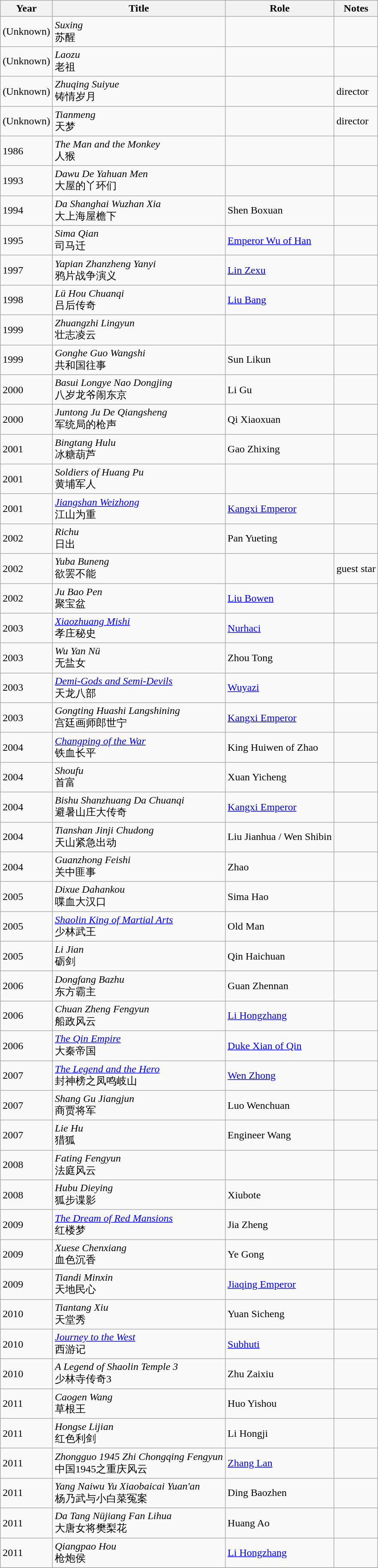<table class="wikitable sortable">
<tr>
<th>Year</th>
<th>Title</th>
<th>Role</th>
<th class="unsortable">Notes</th>
</tr>
<tr>
<td>(Unknown)</td>
<td><em>Suxing</em><br>苏醒</td>
<td></td>
<td></td>
</tr>
<tr>
<td>(Unknown)</td>
<td><em>Laozu</em><br>老祖</td>
<td></td>
<td></td>
</tr>
<tr>
<td>(Unknown)</td>
<td><em>Zhuqing Suiyue</em><br>铸情岁月</td>
<td></td>
<td>director</td>
</tr>
<tr>
<td>(Unknown)</td>
<td><em>Tianmeng</em><br>天梦</td>
<td></td>
<td>director</td>
</tr>
<tr>
<td>1986</td>
<td><em>The Man and the Monkey</em><br>人猴</td>
<td></td>
<td></td>
</tr>
<tr>
<td>1993</td>
<td><em>Dawu De Yahuan Men</em><br>大屋的丫环们</td>
<td></td>
<td></td>
</tr>
<tr>
<td>1994</td>
<td><em>Da Shanghai Wuzhan Xia</em><br>大上海屋檐下</td>
<td>Shen Boxuan</td>
<td></td>
</tr>
<tr>
<td>1995</td>
<td><em>Sima Qian</em><br>司马迁</td>
<td><a href='#'>Emperor Wu of Han</a></td>
<td></td>
</tr>
<tr>
<td>1997</td>
<td><em>Yapian Zhanzheng Yanyi</em><br>鸦片战争演义</td>
<td><a href='#'>Lin Zexu</a></td>
<td></td>
</tr>
<tr>
<td>1998</td>
<td><em>Lü Hou Chuanqi</em><br>吕后传奇</td>
<td><a href='#'>Liu Bang</a></td>
<td></td>
</tr>
<tr>
<td>1999</td>
<td><em>Zhuangzhi Lingyun</em><br>壮志凌云</td>
<td></td>
<td></td>
</tr>
<tr>
<td>1999</td>
<td><em>Gonghe Guo Wangshi</em><br>共和国往事</td>
<td>Sun Likun</td>
<td></td>
</tr>
<tr>
<td>2000</td>
<td><em>Basui Longye Nao Dongjing</em><br>八岁龙爷闹东京</td>
<td>Li Gu</td>
<td></td>
</tr>
<tr>
<td>2000</td>
<td><em>Juntong Ju De Qiangsheng</em><br>军统局的枪声</td>
<td>Qi Xiaoxuan</td>
<td></td>
</tr>
<tr>
<td>2001</td>
<td><em>Bingtang Hulu</em><br>冰糖葫芦</td>
<td>Gao Zhixing</td>
<td></td>
</tr>
<tr>
<td>2001</td>
<td><em>Soldiers of Huang Pu</em><br>黄埔军人</td>
<td></td>
<td></td>
</tr>
<tr>
<td>2001</td>
<td><em><a href='#'>Jiangshan Weizhong</a></em><br>江山为重</td>
<td><a href='#'>Kangxi Emperor</a></td>
<td></td>
</tr>
<tr>
<td>2002</td>
<td><em>Richu</em><br>日出</td>
<td>Pan Yueting</td>
<td></td>
</tr>
<tr>
<td>2002</td>
<td><em>Yuba Buneng</em><br>欲罢不能</td>
<td></td>
<td>guest star</td>
</tr>
<tr>
<td>2002</td>
<td><em>Ju Bao Pen</em><br>聚宝盆</td>
<td><a href='#'>Liu Bowen</a></td>
<td></td>
</tr>
<tr>
<td>2003</td>
<td><em><a href='#'>Xiaozhuang Mishi</a></em><br>孝庄秘史</td>
<td><a href='#'>Nurhaci</a></td>
<td></td>
</tr>
<tr>
<td>2003</td>
<td><em>Wu Yan Nü</em><br>无盐女</td>
<td>Zhou Tong</td>
<td></td>
</tr>
<tr>
<td>2003</td>
<td><em><a href='#'>Demi-Gods and Semi-Devils</a></em><br>天龙八部</td>
<td><a href='#'>Wuyazi</a></td>
<td></td>
</tr>
<tr>
<td>2003</td>
<td><em>Gongting Huashi Langshining</em><br>宫廷画师郎世宁</td>
<td><a href='#'>Kangxi Emperor</a></td>
<td></td>
</tr>
<tr>
<td>2004</td>
<td><em><a href='#'>Changping of the War</a></em><br>铁血长平</td>
<td>King Huiwen of Zhao</td>
<td></td>
</tr>
<tr>
<td>2004</td>
<td><em>Shoufu</em><br>首富</td>
<td>Xuan Yicheng</td>
<td></td>
</tr>
<tr>
<td>2004</td>
<td><em>Bishu Shanzhuang Da Chuanqi</em><br>避暑山庄大传奇</td>
<td><a href='#'>Kangxi Emperor</a></td>
<td></td>
</tr>
<tr>
<td>2004</td>
<td><em>Tianshan Jinji Chudong</em><br>天山紧急出动</td>
<td>Liu Jianhua / Wen Shibin</td>
<td></td>
</tr>
<tr>
<td>2004</td>
<td><em>Guanzhong Feishi</em><br>关中匪事</td>
<td>Zhao</td>
<td></td>
</tr>
<tr>
<td>2005</td>
<td><em>Dixue Dahankou</em><br>喋血大汉口</td>
<td>Sima Hao</td>
<td></td>
</tr>
<tr>
<td>2005</td>
<td><em><a href='#'>Shaolin King of Martial Arts</a></em><br>少林武王</td>
<td>Old Man</td>
<td></td>
</tr>
<tr>
<td>2005</td>
<td><em>Li Jian</em><br>砺剑</td>
<td>Qin Haichuan</td>
<td></td>
</tr>
<tr>
<td>2006</td>
<td><em>Dongfang Bazhu</em><br>东方霸主</td>
<td>Guan Zhennan</td>
<td></td>
</tr>
<tr>
<td>2006</td>
<td><em>Chuan Zheng Fengyun</em><br>船政风云</td>
<td><a href='#'>Li Hongzhang</a></td>
<td></td>
</tr>
<tr>
<td>2006</td>
<td><em><a href='#'>The Qin Empire</a></em><br>大秦帝国</td>
<td><a href='#'>Duke Xian of Qin</a></td>
<td></td>
</tr>
<tr>
<td>2007</td>
<td><em><a href='#'>The Legend and the Hero</a></em><br>封神榜之凤鸣岐山</td>
<td><a href='#'>Wen Zhong</a></td>
<td></td>
</tr>
<tr>
<td>2007</td>
<td><em>Shang Gu Jiangjun</em><br>商贾将军</td>
<td>Luo Wenchuan</td>
<td></td>
</tr>
<tr>
<td>2007</td>
<td><em>Lie Hu</em><br>猎狐</td>
<td>Engineer Wang</td>
<td></td>
</tr>
<tr>
<td>2008</td>
<td><em>Fating Fengyun</em><br>法庭风云</td>
<td></td>
<td></td>
</tr>
<tr>
<td>2008</td>
<td><em>Hubu Dieying</em><br>狐步谍影</td>
<td>Xiubote</td>
<td></td>
</tr>
<tr>
<td>2009</td>
<td><em><a href='#'>The Dream of Red Mansions</a></em><br>红楼梦</td>
<td>Jia Zheng</td>
<td></td>
</tr>
<tr>
<td>2009</td>
<td><em>Xuese Chenxiang</em><br>血色沉香</td>
<td>Ye Gong</td>
<td></td>
</tr>
<tr>
<td>2009</td>
<td><em>Tiandi Minxin</em><br>天地民心</td>
<td><a href='#'>Jiaqing Emperor</a></td>
<td></td>
</tr>
<tr>
<td>2010</td>
<td><em>Tiantang Xiu</em><br>天堂秀</td>
<td>Yuan Sicheng</td>
<td></td>
</tr>
<tr>
<td>2010</td>
<td><em><a href='#'>Journey to the West</a></em><br>西游记</td>
<td><a href='#'>Subhuti</a></td>
<td></td>
</tr>
<tr>
<td>2010</td>
<td><em>A Legend of Shaolin Temple 3</em><br>少林寺传奇3</td>
<td>Zhu Zaixiu</td>
<td></td>
</tr>
<tr>
<td>2011</td>
<td><em>Caogen Wang</em><br>草根王</td>
<td>Huo Yishou</td>
<td></td>
</tr>
<tr>
<td>2011</td>
<td><em>Hongse Lijian</em><br>红色利剑</td>
<td>Li Hongji</td>
<td></td>
</tr>
<tr>
<td>2011</td>
<td><em>Zhongguo 1945 Zhi Chongqing Fengyun</em><br>中国1945之重庆风云</td>
<td><a href='#'>Zhang Lan</a></td>
<td></td>
</tr>
<tr>
<td>2011</td>
<td><em>Yang Naiwu Yu Xiaobaicai Yuan'an</em><br>杨乃武与小白菜冤案</td>
<td>Ding Baozhen</td>
<td></td>
</tr>
<tr>
<td>2011</td>
<td><em>Da Tang Nüjiang Fan Lihua</em><br>大唐女将樊梨花</td>
<td>Huang Ao</td>
<td></td>
</tr>
<tr>
<td>2011</td>
<td><em>Qiangpao Hou</em><br>枪炮侯</td>
<td><a href='#'>Li Hongzhang</a></td>
<td></td>
</tr>
<tr>
</tr>
</table>
